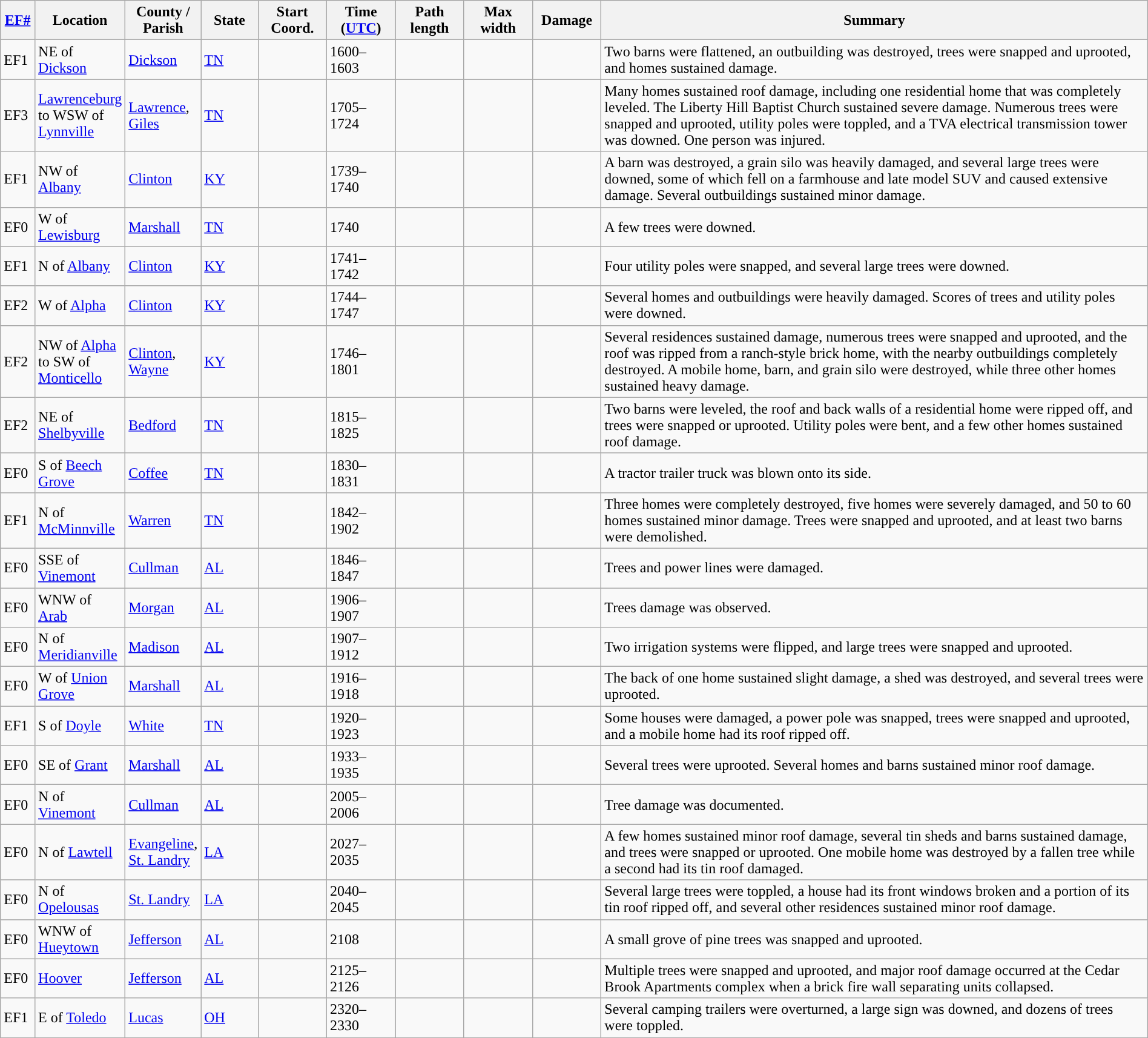<table class="wikitable sortable" style="width:100%;">
<tr>
<th scope="col" width="3%" align="center"><a href='#'>EF#</a></th>
<th scope="col" width="7%" align="center" class="unsortable">Location</th>
<th scope="col" width="6%" align="center" class="unsortable">County / Parish</th>
<th scope="col" width="5%" align="center">State</th>
<th scope="col" width="6%" align="center">Start Coord.</th>
<th scope="col" width="6%" align="center">Time (<a href='#'>UTC</a>)</th>
<th scope="col" width="6%" align="center">Path length</th>
<th scope="col" width="6%" align="center">Max width</th>
<th scope="col" width="6%" align="center">Damage</th>
<th scope="col" width="48%" class="unsortable" align="center">Summary</th>
</tr>
<tr>
<td>EF1</td>
<td>NE of <a href='#'>Dickson</a></td>
<td><a href='#'>Dickson</a></td>
<td><a href='#'>TN</a></td>
<td></td>
<td>1600–1603</td>
<td></td>
<td></td>
<td></td>
<td>Two barns were flattened, an outbuilding was destroyed, trees were snapped and uprooted, and homes sustained damage.</td>
</tr>
<tr>
<td>EF3</td>
<td><a href='#'>Lawrenceburg</a> to WSW of <a href='#'>Lynnville</a></td>
<td><a href='#'>Lawrence</a>, <a href='#'>Giles</a></td>
<td><a href='#'>TN</a></td>
<td></td>
<td>1705–1724</td>
<td></td>
<td></td>
<td></td>
<td>Many homes sustained roof damage, including one residential home that was completely leveled. The Liberty Hill Baptist Church sustained severe damage. Numerous trees were snapped and uprooted, utility poles were toppled, and a TVA electrical transmission tower was downed. One person was injured.</td>
</tr>
<tr>
<td>EF1</td>
<td>NW of <a href='#'>Albany</a></td>
<td><a href='#'>Clinton</a></td>
<td><a href='#'>KY</a></td>
<td></td>
<td>1739–1740</td>
<td></td>
<td></td>
<td></td>
<td>A barn was destroyed, a grain silo was heavily damaged, and several large trees were downed, some of which fell on a farmhouse and late model SUV and caused extensive damage. Several outbuildings sustained minor damage.</td>
</tr>
<tr>
<td>EF0</td>
<td>W of <a href='#'>Lewisburg</a></td>
<td><a href='#'>Marshall</a></td>
<td><a href='#'>TN</a></td>
<td></td>
<td>1740</td>
<td></td>
<td></td>
<td></td>
<td>A few trees were downed.</td>
</tr>
<tr>
<td>EF1</td>
<td>N of <a href='#'>Albany</a></td>
<td><a href='#'>Clinton</a></td>
<td><a href='#'>KY</a></td>
<td></td>
<td>1741–1742</td>
<td></td>
<td></td>
<td></td>
<td>Four utility poles were snapped, and several large trees were downed.</td>
</tr>
<tr>
<td>EF2</td>
<td>W of <a href='#'>Alpha</a></td>
<td><a href='#'>Clinton</a></td>
<td><a href='#'>KY</a></td>
<td></td>
<td>1744–1747</td>
<td></td>
<td></td>
<td></td>
<td>Several homes and outbuildings were heavily damaged. Scores of trees and utility poles were downed.</td>
</tr>
<tr>
<td>EF2</td>
<td>NW of <a href='#'>Alpha</a> to SW of <a href='#'>Monticello</a></td>
<td><a href='#'>Clinton</a>, <a href='#'>Wayne</a></td>
<td><a href='#'>KY</a></td>
<td></td>
<td>1746–1801</td>
<td></td>
<td></td>
<td></td>
<td>Several residences sustained damage, numerous trees were snapped and uprooted, and the roof was ripped from a ranch-style brick home, with the nearby outbuildings completely destroyed. A mobile home, barn, and grain silo were destroyed, while three other homes sustained heavy damage.</td>
</tr>
<tr>
<td>EF2</td>
<td>NE of <a href='#'>Shelbyville</a></td>
<td><a href='#'>Bedford</a></td>
<td><a href='#'>TN</a></td>
<td></td>
<td>1815–1825</td>
<td></td>
<td></td>
<td></td>
<td>Two barns were leveled, the roof and back walls of a residential home were ripped off, and trees were snapped or uprooted. Utility poles were bent, and a few other homes sustained roof damage.</td>
</tr>
<tr>
<td>EF0</td>
<td>S of <a href='#'>Beech Grove</a></td>
<td><a href='#'>Coffee</a></td>
<td><a href='#'>TN</a></td>
<td></td>
<td>1830–1831</td>
<td></td>
<td></td>
<td></td>
<td>A tractor trailer truck was blown onto its side.</td>
</tr>
<tr>
<td>EF1</td>
<td>N of <a href='#'>McMinnville</a></td>
<td><a href='#'>Warren</a></td>
<td><a href='#'>TN</a></td>
<td></td>
<td>1842–1902</td>
<td></td>
<td></td>
<td></td>
<td>Three homes were completely destroyed, five homes were severely damaged, and 50 to 60 homes sustained minor damage. Trees were snapped and uprooted, and at least two barns were demolished.</td>
</tr>
<tr>
<td>EF0</td>
<td>SSE of <a href='#'>Vinemont</a></td>
<td><a href='#'>Cullman</a></td>
<td><a href='#'>AL</a></td>
<td></td>
<td>1846–1847</td>
<td></td>
<td></td>
<td></td>
<td>Trees and power lines were damaged.</td>
</tr>
<tr>
<td>EF0</td>
<td>WNW of <a href='#'>Arab</a></td>
<td><a href='#'>Morgan</a></td>
<td><a href='#'>AL</a></td>
<td></td>
<td>1906–1907</td>
<td></td>
<td></td>
<td></td>
<td>Trees damage was observed.</td>
</tr>
<tr>
<td>EF0</td>
<td>N of <a href='#'>Meridianville</a></td>
<td><a href='#'>Madison</a></td>
<td><a href='#'>AL</a></td>
<td></td>
<td>1907–1912</td>
<td></td>
<td></td>
<td></td>
<td>Two irrigation systems were flipped, and large trees were snapped and uprooted.</td>
</tr>
<tr>
<td>EF0</td>
<td>W of <a href='#'>Union Grove</a></td>
<td><a href='#'>Marshall</a></td>
<td><a href='#'>AL</a></td>
<td></td>
<td>1916–1918</td>
<td></td>
<td></td>
<td></td>
<td>The back of one home sustained slight damage, a shed was destroyed, and several trees were uprooted.</td>
</tr>
<tr>
<td>EF1</td>
<td>S of <a href='#'>Doyle</a></td>
<td><a href='#'>White</a></td>
<td><a href='#'>TN</a></td>
<td></td>
<td>1920–1923</td>
<td></td>
<td></td>
<td></td>
<td>Some houses were damaged, a power pole was snapped, trees were snapped and uprooted, and a mobile home had its roof ripped off.</td>
</tr>
<tr>
<td>EF0</td>
<td>SE of <a href='#'>Grant</a></td>
<td><a href='#'>Marshall</a></td>
<td><a href='#'>AL</a></td>
<td></td>
<td>1933–1935</td>
<td></td>
<td></td>
<td></td>
<td>Several trees were uprooted. Several homes and barns sustained minor roof damage.</td>
</tr>
<tr>
<td>EF0</td>
<td>N of <a href='#'>Vinemont</a></td>
<td><a href='#'>Cullman</a></td>
<td><a href='#'>AL</a></td>
<td></td>
<td>2005–2006</td>
<td></td>
<td></td>
<td></td>
<td>Tree damage was documented.</td>
</tr>
<tr>
<td>EF0</td>
<td>N of <a href='#'>Lawtell</a></td>
<td><a href='#'>Evangeline</a>, <a href='#'>St. Landry</a></td>
<td><a href='#'>LA</a></td>
<td></td>
<td>2027–2035</td>
<td></td>
<td></td>
<td></td>
<td>A few homes sustained minor roof damage, several tin sheds and barns sustained damage, and trees were snapped or uprooted. One mobile home was destroyed by a fallen tree while a second had its tin roof damaged.</td>
</tr>
<tr>
<td>EF0</td>
<td>N of <a href='#'>Opelousas</a></td>
<td><a href='#'>St. Landry</a></td>
<td><a href='#'>LA</a></td>
<td></td>
<td>2040–2045</td>
<td></td>
<td></td>
<td></td>
<td>Several large trees were toppled, a house had its front windows broken and a portion of its tin roof ripped off, and several other residences sustained minor roof damage.</td>
</tr>
<tr>
<td>EF0</td>
<td>WNW of <a href='#'>Hueytown</a></td>
<td><a href='#'>Jefferson</a></td>
<td><a href='#'>AL</a></td>
<td></td>
<td>2108</td>
<td></td>
<td></td>
<td></td>
<td>A small grove of pine trees was snapped and uprooted.</td>
</tr>
<tr>
<td>EF0</td>
<td><a href='#'>Hoover</a></td>
<td><a href='#'>Jefferson</a></td>
<td><a href='#'>AL</a></td>
<td></td>
<td>2125–2126</td>
<td></td>
<td></td>
<td></td>
<td>Multiple trees were snapped and uprooted, and major roof damage occurred at the Cedar Brook Apartments complex when a brick fire wall separating units collapsed.</td>
</tr>
<tr>
<td>EF1</td>
<td>E of <a href='#'>Toledo</a></td>
<td><a href='#'>Lucas</a></td>
<td><a href='#'>OH</a></td>
<td></td>
<td>2320–2330</td>
<td></td>
<td></td>
<td></td>
<td>Several camping trailers were overturned, a large sign was downed, and dozens of trees were toppled.</td>
</tr>
<tr>
</tr>
</table>
